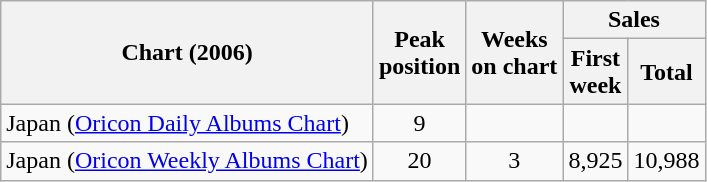<table class="wikitable sortable" border="1">
<tr>
<th rowspan="2">Chart (2006)</th>
<th rowspan="2">Peak<br>position</th>
<th rowspan="2">Weeks<br>on chart</th>
<th colspan="2">Sales</th>
</tr>
<tr>
<th>First<br>week</th>
<th>Total</th>
</tr>
<tr>
<td>Japan (<a href='#'>Oricon Daily Albums Chart</a>)</td>
<td style="text-align:center;">9</td>
<td></td>
<td></td>
<td></td>
</tr>
<tr>
<td>Japan (<a href='#'>Oricon Weekly Albums Chart</a>)</td>
<td style="text-align:center;">20</td>
<td style="text-align:center;">3</td>
<td style="text-align:center;">8,925</td>
<td style="text-align:center;">10,988</td>
</tr>
</table>
